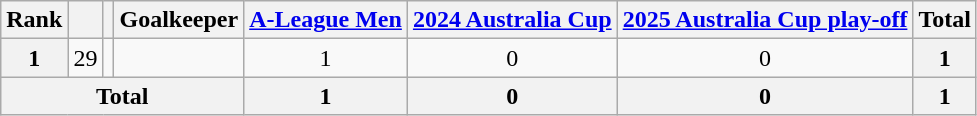<table class="wikitable" style="text-align:center">
<tr>
<th>Rank</th>
<th></th>
<th></th>
<th>Goalkeeper</th>
<th><a href='#'>A-League Men</a></th>
<th><a href='#'>2024 Australia Cup</a></th>
<th><a href='#'>2025 Australia Cup play-off</a></th>
<th>Total</th>
</tr>
<tr>
<th>1</th>
<td>29</td>
<td></td>
<td align="left"></td>
<td>1</td>
<td>0</td>
<td>0</td>
<th>1</th>
</tr>
<tr>
<th colspan="4">Total</th>
<th>1</th>
<th>0</th>
<th>0</th>
<th>1</th>
</tr>
</table>
